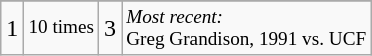<table class="wikitable">
<tr>
</tr>
<tr>
<td>1</td>
<td style="font-size:80%;">10 times</td>
<td>3</td>
<td colspan=2 style="font-size:80%;"><em>Most recent:</em><br>Greg Grandison, 1991 vs. UCF</td>
</tr>
</table>
